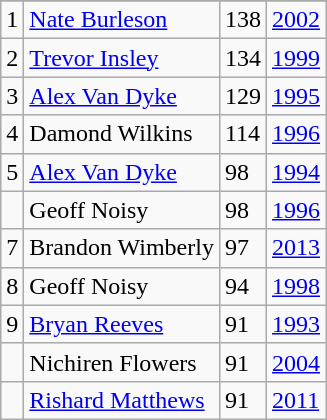<table class="wikitable">
<tr>
</tr>
<tr>
<td>1</td>
<td><a href='#'>Nate Burleson</a></td>
<td>138</td>
<td><a href='#'>2002</a></td>
</tr>
<tr>
<td>2</td>
<td><a href='#'>Trevor Insley</a></td>
<td>134</td>
<td><a href='#'>1999</a></td>
</tr>
<tr>
<td>3</td>
<td><a href='#'>Alex Van Dyke</a></td>
<td>129</td>
<td><a href='#'>1995</a></td>
</tr>
<tr>
<td>4</td>
<td>Damond Wilkins</td>
<td>114</td>
<td><a href='#'>1996</a></td>
</tr>
<tr>
<td>5</td>
<td><a href='#'>Alex Van Dyke</a></td>
<td>98</td>
<td><a href='#'>1994</a></td>
</tr>
<tr>
<td></td>
<td>Geoff Noisy</td>
<td>98</td>
<td><a href='#'>1996</a></td>
</tr>
<tr>
<td>7</td>
<td>Brandon Wimberly</td>
<td>97</td>
<td><a href='#'>2013</a></td>
</tr>
<tr>
<td>8</td>
<td>Geoff Noisy</td>
<td>94</td>
<td><a href='#'>1998</a></td>
</tr>
<tr>
<td>9</td>
<td><a href='#'>Bryan Reeves</a></td>
<td>91</td>
<td><a href='#'>1993</a></td>
</tr>
<tr>
<td></td>
<td>Nichiren Flowers</td>
<td>91</td>
<td><a href='#'>2004</a></td>
</tr>
<tr>
<td></td>
<td><a href='#'>Rishard Matthews</a></td>
<td>91</td>
<td><a href='#'>2011</a></td>
</tr>
</table>
